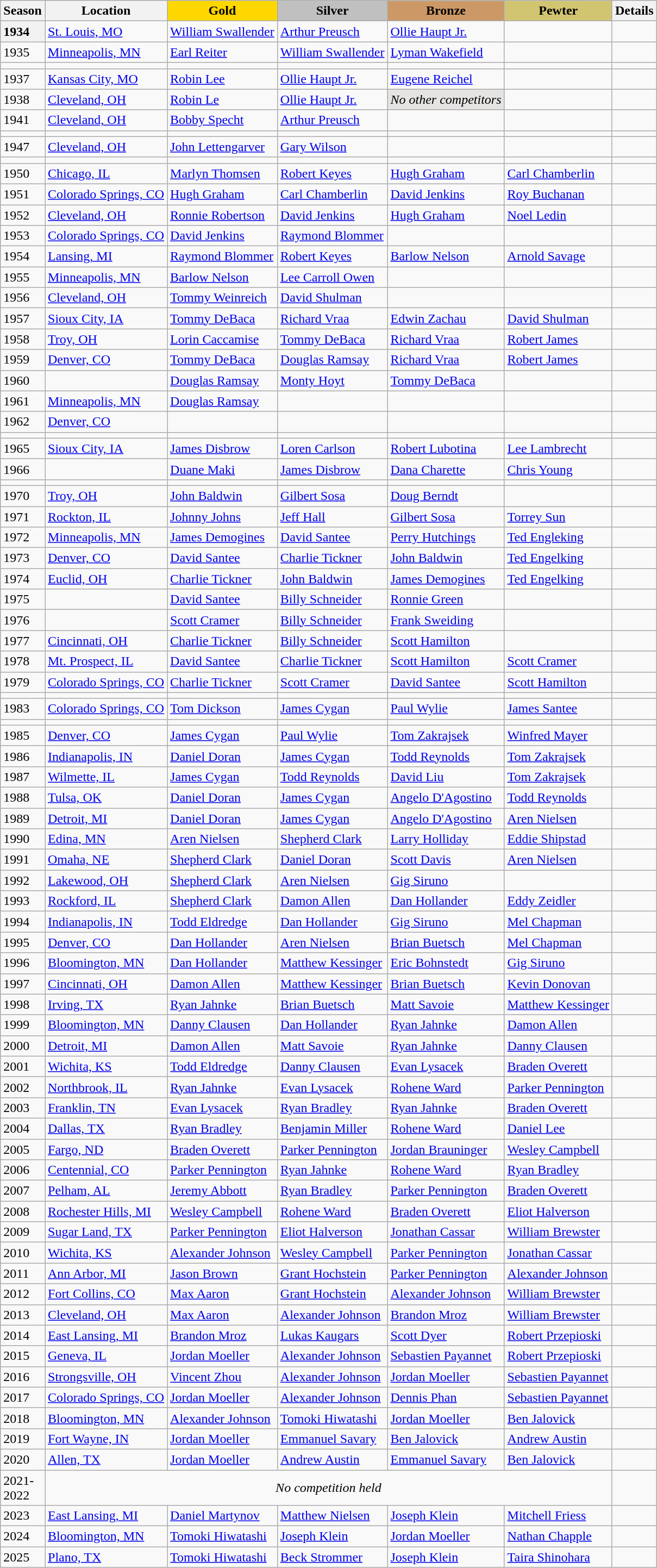<table class="wikitable">
<tr>
<th>Season</th>
<th>Location</th>
<td align=center bgcolor=gold><strong>Gold</strong></td>
<td align=center bgcolor=silver><strong>Silver</strong></td>
<td align=center bgcolor=cc9966><strong>Bronze</strong></td>
<td align=center bgcolor=d1c571><strong>Pewter</strong></td>
<th>Details</th>
</tr>
<tr>
<th scope="row" style="text-align:left">1934</th>
<td><a href='#'>St. Louis, MO</a></td>
<td><a href='#'>William Swallender</a></td>
<td><a href='#'>Arthur Preusch</a></td>
<td><a href='#'>Ollie Haupt Jr.</a></td>
<td></td>
<td></td>
</tr>
<tr>
<td>1935</td>
<td><a href='#'>Minneapolis, MN</a></td>
<td><a href='#'>Earl Reiter</a></td>
<td><a href='#'>William Swallender</a></td>
<td><a href='#'>Lyman Wakefield</a></td>
<td></td>
<td></td>
</tr>
<tr>
<td></td>
<td></td>
<td></td>
<td></td>
<td></td>
<td></td>
</tr>
<tr>
<td>1937</td>
<td><a href='#'>Kansas City, MO</a></td>
<td><a href='#'>Robin Lee</a></td>
<td><a href='#'>Ollie Haupt Jr.</a></td>
<td><a href='#'>Eugene Reichel</a></td>
<td></td>
<td></td>
</tr>
<tr>
<td>1938</td>
<td><a href='#'>Cleveland, OH</a></td>
<td><a href='#'>Robin Le</a></td>
<td><a href='#'>Ollie Haupt Jr.</a></td>
<td align="center" bgcolor="e5e4e2"><em>No other competitors</em></td>
<td></td>
<td></td>
</tr>
<tr>
<td>1941</td>
<td><a href='#'>Cleveland, OH</a></td>
<td><a href='#'>Bobby Specht</a></td>
<td><a href='#'>Arthur Preusch</a></td>
<td></td>
<td></td>
<td></td>
</tr>
<tr>
<td></td>
<td></td>
<td></td>
<td></td>
<td></td>
<td></td>
</tr>
<tr>
<td>1947</td>
<td><a href='#'>Cleveland, OH</a></td>
<td><a href='#'>John Lettengarver</a></td>
<td><a href='#'>Gary Wilson</a></td>
<td></td>
<td></td>
<td></td>
</tr>
<tr>
<td></td>
<td></td>
<td></td>
<td></td>
<td></td>
<td></td>
</tr>
<tr>
<td>1950</td>
<td><a href='#'>Chicago, IL</a></td>
<td><a href='#'>Marlyn Thomsen</a></td>
<td><a href='#'>Robert Keyes</a></td>
<td><a href='#'>Hugh Graham</a></td>
<td><a href='#'>Carl Chamberlin</a></td>
<td></td>
</tr>
<tr>
<td>1951</td>
<td><a href='#'>Colorado Springs, CO</a></td>
<td><a href='#'>Hugh Graham</a></td>
<td><a href='#'>Carl Chamberlin</a></td>
<td><a href='#'>David Jenkins</a></td>
<td><a href='#'>Roy Buchanan</a></td>
<td></td>
</tr>
<tr>
<td>1952</td>
<td><a href='#'>Cleveland, OH</a></td>
<td><a href='#'>Ronnie Robertson</a></td>
<td><a href='#'>David Jenkins</a></td>
<td><a href='#'>Hugh Graham</a></td>
<td><a href='#'>Noel Ledin</a></td>
<td></td>
</tr>
<tr>
<td>1953</td>
<td><a href='#'>Colorado Springs, CO</a></td>
<td><a href='#'>David Jenkins</a></td>
<td><a href='#'>Raymond Blommer</a></td>
<td></td>
<td></td>
<td></td>
</tr>
<tr>
<td>1954</td>
<td><a href='#'>Lansing, MI</a></td>
<td><a href='#'>Raymond Blommer</a></td>
<td><a href='#'>Robert Keyes</a></td>
<td><a href='#'>Barlow Nelson</a></td>
<td><a href='#'>Arnold Savage</a></td>
<td></td>
</tr>
<tr>
<td>1955</td>
<td><a href='#'>Minneapolis, MN</a></td>
<td><a href='#'>Barlow Nelson</a></td>
<td><a href='#'>Lee Carroll Owen</a></td>
<td></td>
<td></td>
<td></td>
</tr>
<tr>
<td>1956</td>
<td><a href='#'>Cleveland, OH</a></td>
<td><a href='#'>Tommy Weinreich</a></td>
<td><a href='#'>David Shulman</a></td>
<td></td>
<td></td>
<td></td>
</tr>
<tr>
<td>1957</td>
<td><a href='#'>Sioux City, IA</a></td>
<td><a href='#'>Tommy DeBaca</a></td>
<td><a href='#'>Richard Vraa</a></td>
<td><a href='#'>Edwin Zachau</a></td>
<td><a href='#'>David Shulman</a></td>
<td></td>
</tr>
<tr>
<td>1958</td>
<td><a href='#'>Troy, OH</a></td>
<td><a href='#'>Lorin Caccamise</a></td>
<td><a href='#'>Tommy DeBaca</a></td>
<td><a href='#'>Richard Vraa</a></td>
<td><a href='#'>Robert James</a></td>
<td></td>
</tr>
<tr>
<td>1959</td>
<td><a href='#'>Denver, CO</a></td>
<td><a href='#'>Tommy DeBaca</a></td>
<td><a href='#'>Douglas Ramsay</a></td>
<td><a href='#'>Richard Vraa</a></td>
<td><a href='#'>Robert James</a></td>
<td></td>
</tr>
<tr>
<td>1960</td>
<td></td>
<td><a href='#'>Douglas Ramsay</a></td>
<td><a href='#'>Monty Hoyt</a></td>
<td><a href='#'>Tommy DeBaca</a></td>
<td></td>
<td></td>
</tr>
<tr>
<td>1961</td>
<td><a href='#'>Minneapolis, MN</a></td>
<td><a href='#'>Douglas Ramsay</a></td>
<td></td>
<td></td>
<td></td>
<td></td>
</tr>
<tr>
<td>1962</td>
<td><a href='#'>Denver, CO</a></td>
<td></td>
<td></td>
<td></td>
<td></td>
<td></td>
</tr>
<tr>
<td></td>
<td></td>
<td></td>
<td></td>
<td></td>
<td></td>
</tr>
<tr>
<td>1965</td>
<td><a href='#'>Sioux City, IA</a></td>
<td><a href='#'>James Disbrow</a></td>
<td><a href='#'>Loren Carlson</a></td>
<td><a href='#'>Robert Lubotina</a></td>
<td><a href='#'>Lee Lambrecht</a></td>
<td></td>
</tr>
<tr>
<td>1966</td>
<td></td>
<td><a href='#'>Duane Maki</a></td>
<td><a href='#'>James Disbrow</a></td>
<td><a href='#'>Dana Charette</a></td>
<td><a href='#'>Chris Young</a></td>
<td></td>
</tr>
<tr>
<td></td>
<td></td>
<td></td>
<td></td>
<td></td>
<td></td>
</tr>
<tr>
<td>1970</td>
<td><a href='#'>Troy, OH</a></td>
<td><a href='#'>John Baldwin</a></td>
<td><a href='#'>Gilbert Sosa</a></td>
<td><a href='#'>Doug Berndt</a></td>
<td></td>
<td></td>
</tr>
<tr>
<td>1971</td>
<td><a href='#'>Rockton, IL</a></td>
<td><a href='#'>Johnny Johns</a></td>
<td><a href='#'>Jeff Hall</a></td>
<td><a href='#'>Gilbert Sosa</a></td>
<td><a href='#'>Torrey Sun</a></td>
<td></td>
</tr>
<tr>
<td>1972</td>
<td><a href='#'>Minneapolis, MN</a></td>
<td><a href='#'>James Demogines</a></td>
<td><a href='#'>David Santee</a></td>
<td><a href='#'>Perry Hutchings</a></td>
<td><a href='#'>Ted Engleking</a></td>
<td></td>
</tr>
<tr>
<td>1973</td>
<td><a href='#'>Denver, CO</a></td>
<td><a href='#'>David Santee</a></td>
<td><a href='#'>Charlie Tickner</a></td>
<td><a href='#'>John Baldwin</a></td>
<td><a href='#'>Ted Engelking</a></td>
<td></td>
</tr>
<tr>
<td>1974</td>
<td><a href='#'>Euclid, OH</a></td>
<td><a href='#'>Charlie Tickner</a></td>
<td><a href='#'>John Baldwin</a></td>
<td><a href='#'>James Demogines</a></td>
<td><a href='#'>Ted Engelking</a></td>
<td></td>
</tr>
<tr>
<td>1975</td>
<td></td>
<td><a href='#'>David Santee</a></td>
<td><a href='#'>Billy Schneider</a></td>
<td><a href='#'>Ronnie Green</a></td>
<td></td>
<td></td>
</tr>
<tr>
<td>1976</td>
<td></td>
<td><a href='#'>Scott Cramer</a></td>
<td><a href='#'>Billy Schneider</a></td>
<td><a href='#'>Frank Sweiding</a></td>
<td></td>
<td></td>
</tr>
<tr>
<td>1977</td>
<td><a href='#'>Cincinnati, OH</a></td>
<td><a href='#'>Charlie Tickner</a></td>
<td><a href='#'>Billy Schneider</a></td>
<td><a href='#'>Scott Hamilton</a></td>
<td></td>
<td><br></td>
</tr>
<tr>
<td>1978</td>
<td><a href='#'>Mt. Prospect, IL</a></td>
<td><a href='#'>David Santee</a></td>
<td><a href='#'>Charlie Tickner</a></td>
<td><a href='#'>Scott Hamilton</a></td>
<td><a href='#'>Scott Cramer</a></td>
<td></td>
</tr>
<tr>
<td>1979</td>
<td><a href='#'>Colorado Springs, CO</a></td>
<td><a href='#'>Charlie Tickner</a></td>
<td><a href='#'>Scott Cramer</a></td>
<td><a href='#'>David Santee</a></td>
<td><a href='#'>Scott Hamilton</a></td>
<td></td>
</tr>
<tr>
<td></td>
<td></td>
<td></td>
<td></td>
<td></td>
<td></td>
</tr>
<tr>
<td>1983</td>
<td><a href='#'>Colorado Springs, CO</a></td>
<td><a href='#'>Tom Dickson</a></td>
<td><a href='#'>James Cygan</a></td>
<td><a href='#'>Paul Wylie</a></td>
<td><a href='#'>James Santee</a></td>
<td></td>
</tr>
<tr>
<td></td>
<td></td>
<td></td>
<td></td>
<td></td>
<td></td>
</tr>
<tr>
<td>1985</td>
<td><a href='#'>Denver, CO</a></td>
<td><a href='#'>James Cygan</a></td>
<td><a href='#'>Paul Wylie</a></td>
<td><a href='#'>Tom Zakrajsek</a></td>
<td><a href='#'>Winfred Mayer</a></td>
<td></td>
</tr>
<tr>
<td>1986</td>
<td><a href='#'>Indianapolis, IN</a></td>
<td><a href='#'>Daniel Doran</a></td>
<td><a href='#'>James Cygan</a></td>
<td><a href='#'>Todd Reynolds</a></td>
<td><a href='#'>Tom Zakrajsek</a></td>
<td></td>
</tr>
<tr>
<td>1987</td>
<td><a href='#'>Wilmette, IL</a></td>
<td><a href='#'>James Cygan</a></td>
<td><a href='#'>Todd Reynolds</a></td>
<td><a href='#'>David Liu</a></td>
<td><a href='#'>Tom Zakrajsek</a></td>
<td></td>
</tr>
<tr>
<td>1988</td>
<td><a href='#'>Tulsa, OK</a></td>
<td><a href='#'>Daniel Doran</a></td>
<td><a href='#'>James Cygan</a></td>
<td><a href='#'>Angelo D'Agostino</a></td>
<td><a href='#'>Todd Reynolds</a></td>
<td></td>
</tr>
<tr>
<td>1989</td>
<td><a href='#'>Detroit, MI</a></td>
<td><a href='#'>Daniel Doran</a></td>
<td><a href='#'>James Cygan</a></td>
<td><a href='#'>Angelo D'Agostino</a></td>
<td><a href='#'>Aren Nielsen</a></td>
<td></td>
</tr>
<tr>
<td>1990</td>
<td><a href='#'>Edina, MN</a></td>
<td><a href='#'>Aren Nielsen</a></td>
<td><a href='#'>Shepherd Clark</a></td>
<td><a href='#'>Larry Holliday</a></td>
<td><a href='#'>Eddie Shipstad</a></td>
<td></td>
</tr>
<tr>
<td>1991</td>
<td><a href='#'>Omaha, NE</a></td>
<td><a href='#'>Shepherd Clark</a></td>
<td><a href='#'>Daniel Doran</a></td>
<td><a href='#'>Scott Davis</a></td>
<td><a href='#'>Aren Nielsen</a></td>
<td></td>
</tr>
<tr>
<td>1992</td>
<td><a href='#'>Lakewood, OH</a></td>
<td><a href='#'>Shepherd Clark</a></td>
<td><a href='#'>Aren Nielsen</a></td>
<td><a href='#'>Gig Siruno</a></td>
<td></td>
<td></td>
</tr>
<tr>
<td>1993</td>
<td><a href='#'>Rockford, IL</a></td>
<td><a href='#'>Shepherd Clark</a></td>
<td><a href='#'>Damon Allen</a></td>
<td><a href='#'>Dan Hollander</a></td>
<td><a href='#'>Eddy Zeidler</a></td>
<td></td>
</tr>
<tr>
<td>1994</td>
<td><a href='#'>Indianapolis, IN</a></td>
<td><a href='#'>Todd Eldredge</a></td>
<td><a href='#'>Dan Hollander</a></td>
<td><a href='#'>Gig Siruno</a></td>
<td><a href='#'>Mel Chapman</a></td>
<td></td>
</tr>
<tr>
<td>1995</td>
<td><a href='#'>Denver, CO</a></td>
<td><a href='#'>Dan Hollander</a></td>
<td><a href='#'>Aren Nielsen</a></td>
<td><a href='#'>Brian Buetsch</a></td>
<td><a href='#'>Mel Chapman</a></td>
<td></td>
</tr>
<tr>
<td>1996</td>
<td><a href='#'>Bloomington, MN</a></td>
<td><a href='#'>Dan Hollander</a></td>
<td><a href='#'>Matthew Kessinger</a></td>
<td><a href='#'>Eric Bohnstedt</a></td>
<td><a href='#'>Gig Siruno</a></td>
<td></td>
</tr>
<tr>
<td>1997</td>
<td><a href='#'>Cincinnati, OH</a></td>
<td><a href='#'>Damon Allen</a></td>
<td><a href='#'>Matthew Kessinger</a></td>
<td><a href='#'>Brian Buetsch</a></td>
<td><a href='#'>Kevin Donovan</a></td>
<td></td>
</tr>
<tr>
<td>1998</td>
<td><a href='#'>Irving, TX</a></td>
<td><a href='#'>Ryan Jahnke</a></td>
<td><a href='#'>Brian Buetsch</a></td>
<td><a href='#'>Matt Savoie</a></td>
<td><a href='#'>Matthew Kessinger</a></td>
<td></td>
</tr>
<tr>
<td>1999</td>
<td><a href='#'>Bloomington, MN</a></td>
<td><a href='#'>Danny Clausen</a></td>
<td><a href='#'>Dan Hollander</a></td>
<td><a href='#'>Ryan Jahnke</a></td>
<td><a href='#'>Damon Allen</a></td>
<td></td>
</tr>
<tr>
<td>2000</td>
<td><a href='#'>Detroit, MI</a></td>
<td><a href='#'>Damon Allen</a></td>
<td><a href='#'>Matt Savoie</a></td>
<td><a href='#'>Ryan Jahnke</a></td>
<td><a href='#'>Danny Clausen</a></td>
<td></td>
</tr>
<tr>
<td>2001</td>
<td><a href='#'>Wichita, KS</a></td>
<td><a href='#'>Todd Eldredge</a></td>
<td><a href='#'>Danny Clausen</a></td>
<td><a href='#'>Evan Lysacek</a></td>
<td><a href='#'>Braden Overett</a></td>
<td></td>
</tr>
<tr>
<td>2002</td>
<td><a href='#'>Northbrook, IL</a></td>
<td><a href='#'>Ryan Jahnke</a></td>
<td><a href='#'>Evan Lysacek</a></td>
<td><a href='#'>Rohene Ward</a></td>
<td><a href='#'>Parker Pennington</a></td>
<td></td>
</tr>
<tr>
<td>2003</td>
<td><a href='#'>Franklin, TN</a></td>
<td><a href='#'>Evan Lysacek</a></td>
<td><a href='#'>Ryan Bradley</a></td>
<td><a href='#'>Ryan Jahnke</a></td>
<td><a href='#'>Braden Overett</a></td>
<td></td>
</tr>
<tr>
<td>2004</td>
<td><a href='#'>Dallas, TX</a></td>
<td><a href='#'>Ryan Bradley</a></td>
<td><a href='#'>Benjamin Miller</a></td>
<td><a href='#'>Rohene Ward</a></td>
<td><a href='#'>Daniel Lee</a></td>
<td></td>
</tr>
<tr>
<td>2005</td>
<td><a href='#'>Fargo, ND</a></td>
<td><a href='#'>Braden Overett</a></td>
<td><a href='#'>Parker Pennington</a></td>
<td><a href='#'>Jordan Brauninger</a></td>
<td><a href='#'>Wesley Campbell</a></td>
<td></td>
</tr>
<tr>
<td>2006</td>
<td><a href='#'>Centennial, CO</a></td>
<td><a href='#'>Parker Pennington</a></td>
<td><a href='#'>Ryan Jahnke</a></td>
<td><a href='#'>Rohene Ward</a></td>
<td><a href='#'>Ryan Bradley</a></td>
<td></td>
</tr>
<tr>
<td>2007</td>
<td><a href='#'>Pelham, AL</a></td>
<td><a href='#'>Jeremy Abbott</a></td>
<td><a href='#'>Ryan Bradley</a></td>
<td><a href='#'>Parker Pennington</a></td>
<td><a href='#'>Braden Overett</a></td>
<td></td>
</tr>
<tr>
<td>2008</td>
<td><a href='#'>Rochester Hills, MI</a></td>
<td><a href='#'>Wesley Campbell</a></td>
<td><a href='#'>Rohene Ward</a></td>
<td><a href='#'>Braden Overett</a></td>
<td><a href='#'>Eliot Halverson</a></td>
<td></td>
</tr>
<tr>
<td>2009</td>
<td><a href='#'>Sugar Land, TX</a></td>
<td><a href='#'>Parker Pennington</a></td>
<td><a href='#'>Eliot Halverson</a></td>
<td><a href='#'>Jonathan Cassar</a></td>
<td><a href='#'>William Brewster</a></td>
<td></td>
</tr>
<tr>
<td>2010</td>
<td><a href='#'>Wichita, KS</a></td>
<td><a href='#'>Alexander Johnson</a></td>
<td><a href='#'>Wesley Campbell</a></td>
<td><a href='#'>Parker Pennington</a></td>
<td><a href='#'>Jonathan Cassar</a></td>
<td></td>
</tr>
<tr>
<td>2011</td>
<td><a href='#'>Ann Arbor, MI</a></td>
<td><a href='#'>Jason Brown</a></td>
<td><a href='#'>Grant Hochstein</a></td>
<td><a href='#'>Parker Pennington</a></td>
<td><a href='#'>Alexander Johnson</a></td>
<td></td>
</tr>
<tr>
<td>2012</td>
<td><a href='#'>Fort Collins, CO</a></td>
<td><a href='#'>Max Aaron</a></td>
<td><a href='#'>Grant Hochstein</a></td>
<td><a href='#'>Alexander Johnson</a></td>
<td><a href='#'>William Brewster</a></td>
<td></td>
</tr>
<tr>
<td>2013</td>
<td><a href='#'>Cleveland, OH</a></td>
<td><a href='#'>Max Aaron</a></td>
<td><a href='#'>Alexander Johnson</a></td>
<td><a href='#'>Brandon Mroz</a></td>
<td><a href='#'>William Brewster</a></td>
<td></td>
</tr>
<tr>
<td>2014</td>
<td><a href='#'>East Lansing, MI</a></td>
<td><a href='#'>Brandon Mroz</a></td>
<td><a href='#'>Lukas Kaugars</a></td>
<td><a href='#'>Scott Dyer</a></td>
<td><a href='#'>Robert Przepioski</a></td>
<td></td>
</tr>
<tr>
<td>2015</td>
<td><a href='#'>Geneva, IL</a></td>
<td><a href='#'>Jordan Moeller</a></td>
<td><a href='#'>Alexander Johnson</a></td>
<td><a href='#'>Sebastien Payannet</a></td>
<td><a href='#'>Robert Przepioski</a></td>
<td></td>
</tr>
<tr>
<td>2016</td>
<td><a href='#'>Strongsville, OH</a></td>
<td><a href='#'>Vincent Zhou</a></td>
<td><a href='#'>Alexander Johnson</a></td>
<td><a href='#'>Jordan Moeller</a></td>
<td><a href='#'>Sebastien Payannet</a></td>
<td></td>
</tr>
<tr>
<td>2017</td>
<td><a href='#'>Colorado Springs, CO</a></td>
<td><a href='#'>Jordan Moeller</a></td>
<td><a href='#'>Alexander Johnson</a></td>
<td><a href='#'>Dennis Phan</a></td>
<td><a href='#'>Sebastien Payannet</a></td>
<td></td>
</tr>
<tr>
<td>2018</td>
<td><a href='#'>Bloomington, MN</a></td>
<td><a href='#'>Alexander Johnson</a></td>
<td><a href='#'>Tomoki Hiwatashi</a></td>
<td><a href='#'>Jordan Moeller</a></td>
<td><a href='#'>Ben Jalovick</a></td>
<td></td>
</tr>
<tr>
<td>2019</td>
<td><a href='#'>Fort Wayne, IN</a></td>
<td><a href='#'>Jordan Moeller</a></td>
<td><a href='#'>Emmanuel Savary</a></td>
<td><a href='#'>Ben Jalovick</a></td>
<td><a href='#'>Andrew Austin</a></td>
<td></td>
</tr>
<tr>
<td>2020</td>
<td><a href='#'>Allen, TX</a></td>
<td><a href='#'>Jordan Moeller</a></td>
<td><a href='#'>Andrew Austin</a></td>
<td><a href='#'>Emmanuel Savary</a></td>
<td><a href='#'>Ben Jalovick</a></td>
<td></td>
</tr>
<tr>
<td>2021- <br> 2022</td>
<td colspan="5" align="center"><em>No competition held</em></td>
<td></td>
</tr>
<tr>
<td>2023</td>
<td><a href='#'>East Lansing, MI</a></td>
<td><a href='#'>Daniel Martynov</a></td>
<td><a href='#'>Matthew Nielsen</a></td>
<td><a href='#'>Joseph Klein</a></td>
<td><a href='#'>Mitchell Friess</a></td>
<td></td>
</tr>
<tr>
<td>2024</td>
<td><a href='#'>Bloomington, MN</a></td>
<td><a href='#'>Tomoki Hiwatashi</a></td>
<td><a href='#'>Joseph Klein</a></td>
<td><a href='#'>Jordan Moeller</a></td>
<td><a href='#'>Nathan Chapple</a></td>
<td></td>
</tr>
<tr>
<td>2025</td>
<td><a href='#'>Plano, TX</a></td>
<td><a href='#'>Tomoki Hiwatashi</a></td>
<td><a href='#'>Beck Strommer</a></td>
<td><a href='#'>Joseph Klein</a></td>
<td><a href='#'>Taira Shinohara</a></td>
<td></td>
</tr>
</table>
